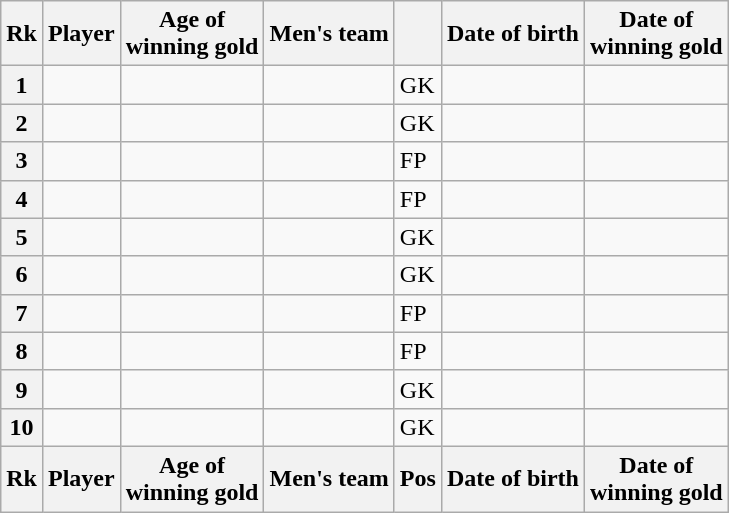<table class="wikitable sortable sticky-header col5center col6right col7right">
<tr>
<th scope="col">Rk</th>
<th scope="col">Player</th>
<th scope="col">Age of<br>winning gold</th>
<th scope="col">Men's team</th>
<th scope="col"></th>
<th scope="col">Date of birth</th>
<th scope="col">Date of<br>winning gold</th>
</tr>
<tr>
<th scope="row">1</th>
<td></td>
<td><strong></strong></td>
<td></td>
<td>GK</td>
<td></td>
<td></td>
</tr>
<tr>
<th scope="row">2</th>
<td></td>
<td><strong></strong></td>
<td></td>
<td>GK</td>
<td></td>
<td></td>
</tr>
<tr>
<th scope="row">3</th>
<td></td>
<td><strong></strong></td>
<td></td>
<td>FP</td>
<td></td>
<td></td>
</tr>
<tr>
<th scope="row">4</th>
<td></td>
<td><strong></strong></td>
<td></td>
<td>FP</td>
<td></td>
<td></td>
</tr>
<tr>
<th scope="row">5</th>
<td></td>
<td><strong></strong></td>
<td></td>
<td>GK</td>
<td></td>
<td></td>
</tr>
<tr>
<th scope="row">6</th>
<td></td>
<td><strong></strong></td>
<td></td>
<td>GK</td>
<td></td>
<td></td>
</tr>
<tr>
<th scope="row">7</th>
<td></td>
<td><strong></strong></td>
<td></td>
<td>FP</td>
<td></td>
<td></td>
</tr>
<tr>
<th scope="row">8</th>
<td></td>
<td><strong></strong></td>
<td></td>
<td>FP</td>
<td></td>
<td></td>
</tr>
<tr>
<th scope="row">9</th>
<td></td>
<td><strong></strong></td>
<td></td>
<td>GK</td>
<td></td>
<td></td>
</tr>
<tr>
<th scope="row">10</th>
<td></td>
<td><strong></strong></td>
<td></td>
<td>GK</td>
<td></td>
<td></td>
</tr>
<tr class="sortbottom">
<th>Rk</th>
<th>Player</th>
<th>Age of<br>winning gold</th>
<th>Men's team</th>
<th>Pos</th>
<th>Date of birth</th>
<th>Date of<br>winning gold</th>
</tr>
</table>
